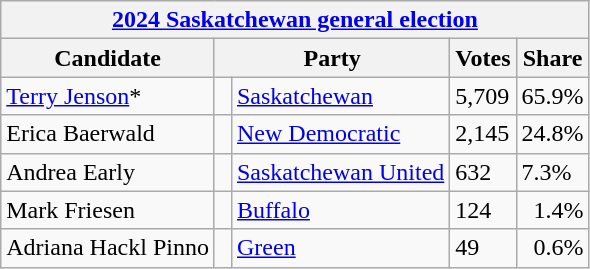<table class="wikitable">
<tr>
<th colspan="5"><a href='#'>2024 Saskatchewan general election</a></th>
</tr>
<tr>
<th>Candidate</th>
<th colspan="2" bgcolor="#DDDDFF" width="130px">Party</th>
<th>Votes</th>
<th bgcolor="#DDDDFF" width="30px">Share</th>
</tr>
<tr>
<td><a href='#'>Terry Jenson</a>*</td>
<td> </td>
<td><a href='#'>Saskatchewan</a></td>
<td>5,709</td>
<td align="right">65.9%</td>
</tr>
<tr>
<td>Erica Baerwald</td>
<td> </td>
<td><a href='#'>New Democratic</a></td>
<td>2,145</td>
<td align="right">24.8%</td>
</tr>
<tr>
<td>Andrea Early</td>
<td></td>
<td><a href='#'>Saskatchewan United</a></td>
<td>632</td>
<td>7.3%</td>
</tr>
<tr>
<td>Mark Friesen</td>
<td> </td>
<td><a href='#'>Buffalo</a></td>
<td>124</td>
<td align="right">1.4%</td>
</tr>
<tr>
<td>Adriana Hackl Pinno</td>
<td> </td>
<td><a href='#'>Green</a></td>
<td>49</td>
<td align="right">0.6%</td>
</tr>
</table>
